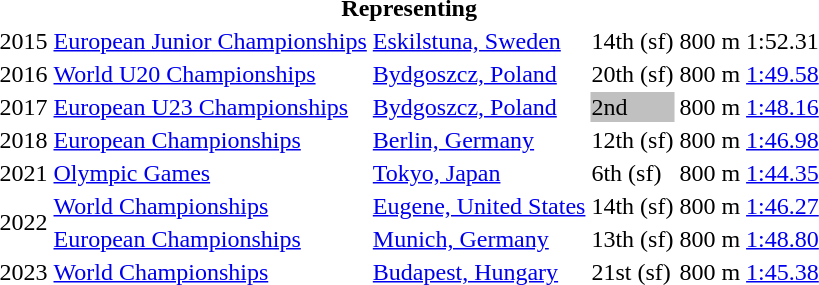<table>
<tr>
<th colspan="6">Representing </th>
</tr>
<tr>
<td>2015</td>
<td><a href='#'>European Junior Championships</a></td>
<td><a href='#'>Eskilstuna, Sweden</a></td>
<td>14th (sf)</td>
<td>800 m</td>
<td>1:52.31</td>
</tr>
<tr>
<td>2016</td>
<td><a href='#'>World U20 Championships</a></td>
<td><a href='#'>Bydgoszcz, Poland</a></td>
<td>20th (sf)</td>
<td>800 m</td>
<td><a href='#'>1:49.58</a></td>
</tr>
<tr>
<td>2017</td>
<td><a href='#'>European U23 Championships</a></td>
<td><a href='#'>Bydgoszcz, Poland</a></td>
<td bgcolor=silver>2nd</td>
<td>800 m</td>
<td><a href='#'>1:48.16</a></td>
</tr>
<tr>
<td>2018</td>
<td><a href='#'>European Championships</a></td>
<td><a href='#'>Berlin, Germany</a></td>
<td>12th (sf)</td>
<td>800 m</td>
<td><a href='#'>1:46.98</a></td>
</tr>
<tr>
<td>2021</td>
<td><a href='#'>Olympic Games</a></td>
<td><a href='#'>Tokyo, Japan</a></td>
<td>6th (sf)</td>
<td>800 m</td>
<td><a href='#'>1:44.35</a></td>
</tr>
<tr>
<td rowspan=2>2022</td>
<td><a href='#'>World Championships</a></td>
<td><a href='#'>Eugene, United States</a></td>
<td>14th (sf)</td>
<td>800 m</td>
<td><a href='#'>1:46.27</a></td>
</tr>
<tr>
<td><a href='#'>European Championships</a></td>
<td><a href='#'>Munich, Germany</a></td>
<td>13th (sf)</td>
<td>800 m</td>
<td><a href='#'>1:48.80</a></td>
</tr>
<tr>
<td>2023</td>
<td><a href='#'>World Championships</a></td>
<td><a href='#'>Budapest, Hungary</a></td>
<td>21st (sf)</td>
<td>800 m</td>
<td><a href='#'>1:45.38</a></td>
</tr>
</table>
